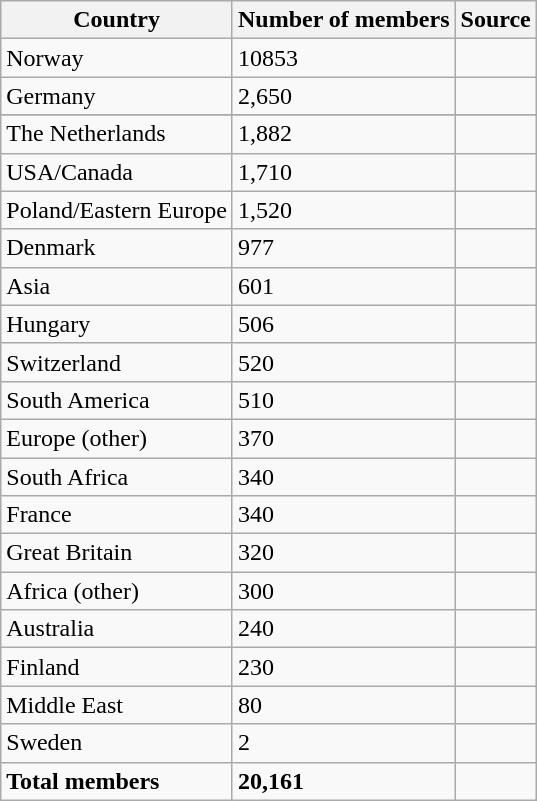<table class="wikitable">
<tr>
<th>Country</th>
<th>Number of members</th>
<th>Source</th>
</tr>
<tr>
<td>Norway</td>
<td>10853</td>
<td></td>
</tr>
<tr>
<td>Germany</td>
<td>2,650</td>
<td></td>
</tr>
<tr>
</tr>
<tr>
<td>The Netherlands</td>
<td>1,882</td>
<td></td>
</tr>
<tr>
<td>USA/Canada</td>
<td>1,710</td>
<td></td>
</tr>
<tr>
<td>Poland/Eastern Europe</td>
<td>1,520</td>
<td></td>
</tr>
<tr>
<td>Denmark</td>
<td>977</td>
<td></td>
</tr>
<tr>
<td>Asia</td>
<td>601</td>
<td></td>
</tr>
<tr>
<td>Hungary</td>
<td>506</td>
<td></td>
</tr>
<tr>
<td>Switzerland</td>
<td>520</td>
<td></td>
</tr>
<tr>
<td>South America</td>
<td>510</td>
<td></td>
</tr>
<tr>
<td>Europe (other)</td>
<td>370</td>
<td></td>
</tr>
<tr>
<td>South Africa</td>
<td>340</td>
<td></td>
</tr>
<tr>
<td>France</td>
<td>340</td>
<td></td>
</tr>
<tr>
<td>Great Britain</td>
<td>320</td>
<td></td>
</tr>
<tr>
<td>Africa (other)</td>
<td>300</td>
<td></td>
</tr>
<tr>
<td>Australia</td>
<td>240</td>
<td></td>
</tr>
<tr>
<td>Finland</td>
<td>230</td>
<td></td>
</tr>
<tr>
<td>Middle East</td>
<td>80</td>
<td></td>
</tr>
<tr>
<td>Sweden</td>
<td>2</td>
<td></td>
</tr>
<tr>
<td><strong>Total members</strong></td>
<td><strong>20,161</strong></td>
<td></td>
</tr>
</table>
